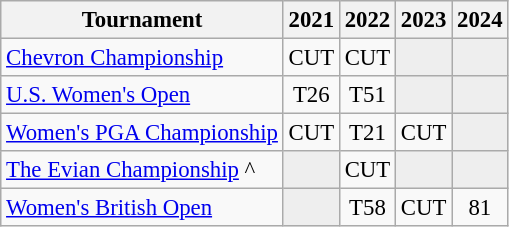<table class="wikitable" style="font-size:95%;text-align:center;">
<tr>
<th>Tournament</th>
<th>2021</th>
<th>2022</th>
<th>2023</th>
<th>2024</th>
</tr>
<tr>
<td align=left><a href='#'>Chevron Championship</a></td>
<td>CUT</td>
<td>CUT</td>
<td style="background:#eeeeee;"></td>
<td style="background:#eeeeee;"></td>
</tr>
<tr>
<td align=left><a href='#'>U.S. Women's Open</a></td>
<td>T26</td>
<td>T51</td>
<td style="background:#eeeeee;"></td>
<td style="background:#eeeeee;"></td>
</tr>
<tr>
<td align=left><a href='#'>Women's PGA Championship</a></td>
<td>CUT</td>
<td>T21</td>
<td>CUT</td>
<td style="background:#eeeeee;"></td>
</tr>
<tr>
<td align=left><a href='#'>The Evian Championship</a> ^</td>
<td style="background:#eeeeee;"></td>
<td>CUT</td>
<td style="background:#eeeeee;"></td>
<td style="background:#eeeeee;"></td>
</tr>
<tr>
<td align=left><a href='#'>Women's British Open</a></td>
<td style="background:#eeeeee;"></td>
<td>T58</td>
<td>CUT</td>
<td>81</td>
</tr>
</table>
